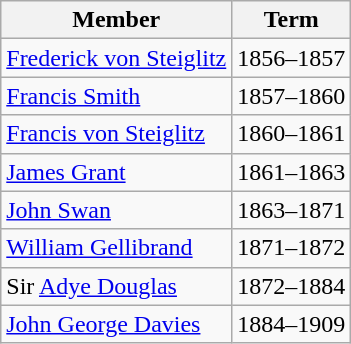<table class="wikitable">
<tr>
<th>Member</th>
<th>Term</th>
</tr>
<tr>
<td><a href='#'>Frederick von Steiglitz</a></td>
<td>1856–1857</td>
</tr>
<tr>
<td><a href='#'>Francis Smith</a></td>
<td>1857–1860</td>
</tr>
<tr>
<td><a href='#'>Francis von Steiglitz</a></td>
<td>1860–1861</td>
</tr>
<tr>
<td><a href='#'>James Grant</a></td>
<td>1861–1863</td>
</tr>
<tr>
<td><a href='#'>John Swan</a></td>
<td>1863–1871</td>
</tr>
<tr>
<td><a href='#'>William Gellibrand</a></td>
<td>1871–1872</td>
</tr>
<tr>
<td>Sir <a href='#'>Adye Douglas</a></td>
<td>1872–1884</td>
</tr>
<tr>
<td><a href='#'>John George Davies</a></td>
<td>1884–1909</td>
</tr>
</table>
